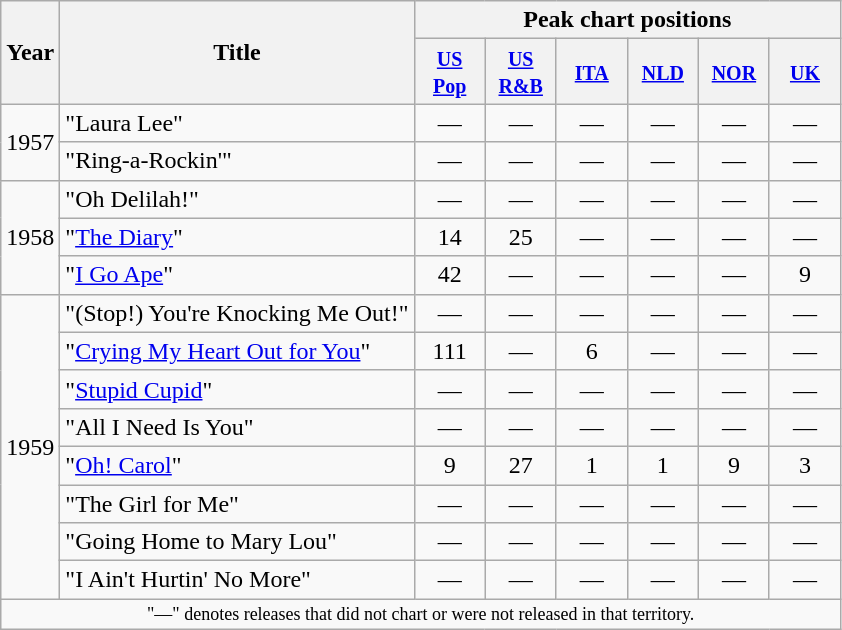<table class="wikitable">
<tr>
<th scope="col" rowspan="2">Year</th>
<th scope="col" rowspan="2">Title</th>
<th scope="col" colspan="6">Peak chart positions</th>
</tr>
<tr>
<th style="width:40px;"><small><a href='#'>US Pop</a></small><br></th>
<th style="width:40px;"><small><a href='#'>US R&B</a></small><br></th>
<th style="width:40px;"><small><a href='#'>ITA</a></small><br></th>
<th style="width:40px;"><small><a href='#'>NLD</a></small><br></th>
<th style="width:40px;"><small><a href='#'>NOR</a></small><br></th>
<th style="width:40px;"><small><a href='#'>UK</a></small><br></th>
</tr>
<tr>
<td rowspan="2">1957</td>
<td>"Laura Lee"</td>
<td align=center>―</td>
<td align=center>―</td>
<td align=center>―</td>
<td align=center>―</td>
<td align=center>―</td>
<td align=center>―</td>
</tr>
<tr>
<td>"Ring-a-Rockin'"</td>
<td align=center>―</td>
<td align=center>―</td>
<td align=center>―</td>
<td align=center>―</td>
<td align=center>―</td>
<td align=center>―</td>
</tr>
<tr>
<td rowspan="3">1958</td>
<td>"Oh Delilah!"</td>
<td align=center>―</td>
<td align=center>―</td>
<td align=center>―</td>
<td align=center>―</td>
<td align=center>―</td>
<td align=center>―</td>
</tr>
<tr>
<td>"<a href='#'>The Diary</a>"</td>
<td align="center">14</td>
<td align="center">25</td>
<td align="center">―</td>
<td align="center">―</td>
<td align="center">―</td>
<td align="center">―</td>
</tr>
<tr>
<td>"<a href='#'>I Go Ape</a>"</td>
<td align=center>42</td>
<td align=center>―</td>
<td align=center>―</td>
<td align=center>―</td>
<td align=center>―</td>
<td align=center>9</td>
</tr>
<tr>
<td rowspan="8">1959</td>
<td>"(Stop!) You're Knocking Me Out!"</td>
<td align=center>―</td>
<td align=center>―</td>
<td align=center>―</td>
<td align=center>―</td>
<td align=center>―</td>
<td align=center>―</td>
</tr>
<tr>
<td>"<a href='#'>Crying My Heart Out for You</a>"</td>
<td align=center>111</td>
<td align=center>―</td>
<td align=center>6</td>
<td align=center>―</td>
<td align=center>―</td>
<td align=center>―</td>
</tr>
<tr>
<td>"<a href='#'>Stupid Cupid</a>"</td>
<td align=center>―</td>
<td align=center>―</td>
<td align=center>―</td>
<td align=center>―</td>
<td align=center>―</td>
<td align=center>―</td>
</tr>
<tr>
<td>"All I Need Is You"</td>
<td align=center>―</td>
<td align=center>―</td>
<td align=center>―</td>
<td align=center>―</td>
<td align=center>―</td>
<td align=center>―</td>
</tr>
<tr>
<td>"<a href='#'>Oh! Carol</a>"</td>
<td align=center>9</td>
<td align=center>27</td>
<td align=center>1</td>
<td align=center>1</td>
<td align=center>9</td>
<td align=center>3</td>
</tr>
<tr>
<td>"The Girl for Me"</td>
<td align=center>―</td>
<td align=center>―</td>
<td align=center>―</td>
<td align=center>―</td>
<td align=center>―</td>
<td align=center>―</td>
</tr>
<tr>
<td>"Going Home to Mary Lou"</td>
<td align=center>―</td>
<td align=center>―</td>
<td align=center>―</td>
<td align=center>―</td>
<td align=center>―</td>
<td align=center>―</td>
</tr>
<tr>
<td>"I Ain't Hurtin' No More"</td>
<td align=center>―</td>
<td align=center>―</td>
<td align=center>―</td>
<td align=center>―</td>
<td align=center>―</td>
<td align=center>―</td>
</tr>
<tr>
<td colspan="11" style="text-align:center; font-size:9pt;">"—" denotes releases that did not chart or were not released in that territory.</td>
</tr>
</table>
